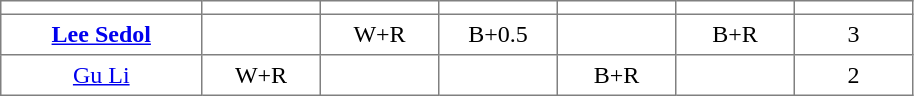<table class="toccolours" border="1" cellpadding="4" cellspacing="0" style="border-collapse: collapse; margin:0;">
<tr>
<th width=125></th>
<th width=70></th>
<th width=70></th>
<th width=70></th>
<th width=70></th>
<th width=70></th>
<th width=70></th>
</tr>
<tr align=center>
<td> <strong><a href='#'>Lee Sedol</a></strong></td>
<td></td>
<td>W+R</td>
<td>B+0.5</td>
<td></td>
<td>B+R</td>
<td>3</td>
</tr>
<tr align=center>
<td> <a href='#'>Gu Li</a></td>
<td>W+R</td>
<td></td>
<td></td>
<td>B+R</td>
<td></td>
<td>2</td>
</tr>
</table>
